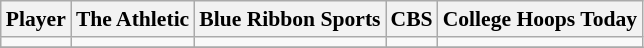<table class="wikitable" style="white-space:nowrap; font-size:90%;">
<tr>
<th>Player</th>
<th>The Athletic</th>
<th>Blue Ribbon Sports</th>
<th>CBS</th>
<th>College Hoops Today</th>
</tr>
<tr>
<td></td>
<td></td>
<td></td>
<td></td>
<td></td>
</tr>
<tr>
</tr>
</table>
